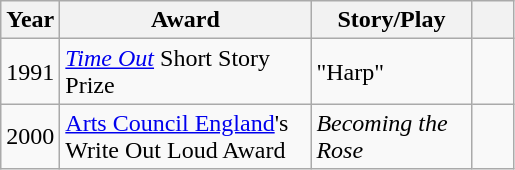<table class="wikitable">
<tr>
<th scope="col" style="width:30px;">Year</th>
<th scope="col" style="width:160PX;">Award</th>
<th scope="col" style="width:100px;">Story/Play</th>
<th scope="col" style="width:20px;"></th>
</tr>
<tr>
<td>1991</td>
<td><em><a href='#'>Time Out</a></em> Short Story Prize</td>
<td>"Harp"</td>
<td></td>
</tr>
<tr>
<td>2000</td>
<td><a href='#'>Arts Council England</a>'s Write Out Loud Award</td>
<td><em>Becoming the Rose</em></td>
<td></td>
</tr>
</table>
